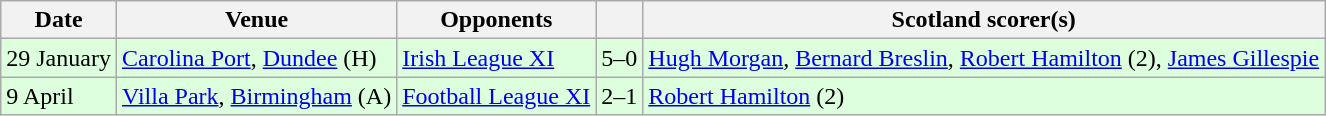<table class="wikitable">
<tr>
<th>Date</th>
<th>Venue</th>
<th>Opponents</th>
<th></th>
<th>Scotland scorer(s)</th>
</tr>
<tr bgcolor=#ddffdd>
<td>29 January</td>
<td><a href='#'>Carolina Port</a>, <a href='#'>Dundee</a> (H)</td>
<td> <a href='#'>Irish League XI</a></td>
<td align=center>5–0</td>
<td><a href='#'>Hugh Morgan</a>, <a href='#'>Bernard Breslin</a>, <a href='#'>Robert Hamilton</a> (2), <a href='#'>James Gillespie</a></td>
</tr>
<tr bgcolor=#ddffdd>
<td>9 April</td>
<td><a href='#'>Villa Park</a>, <a href='#'>Birmingham</a> (A)</td>
<td> <a href='#'>Football League XI</a></td>
<td align=center>2–1</td>
<td><a href='#'>Robert Hamilton</a> (2)</td>
</tr>
</table>
